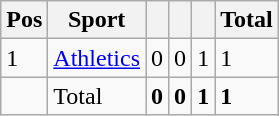<table class="wikitable">
<tr>
<th>Pos</th>
<th>Sport</th>
<th bgcolor="gold"></th>
<th bgcolor="silver"></th>
<th bgcolor="CC9966"></th>
<th>Total</th>
</tr>
<tr>
<td>1</td>
<td><a href='#'>Athletics</a></td>
<td>0</td>
<td>0</td>
<td>1</td>
<td>1</td>
</tr>
<tr>
<td></td>
<td>Total</td>
<td><strong> 0 </strong></td>
<td><strong> 0 </strong></td>
<td><strong> 1 </strong></td>
<td><strong>1</strong></td>
</tr>
</table>
